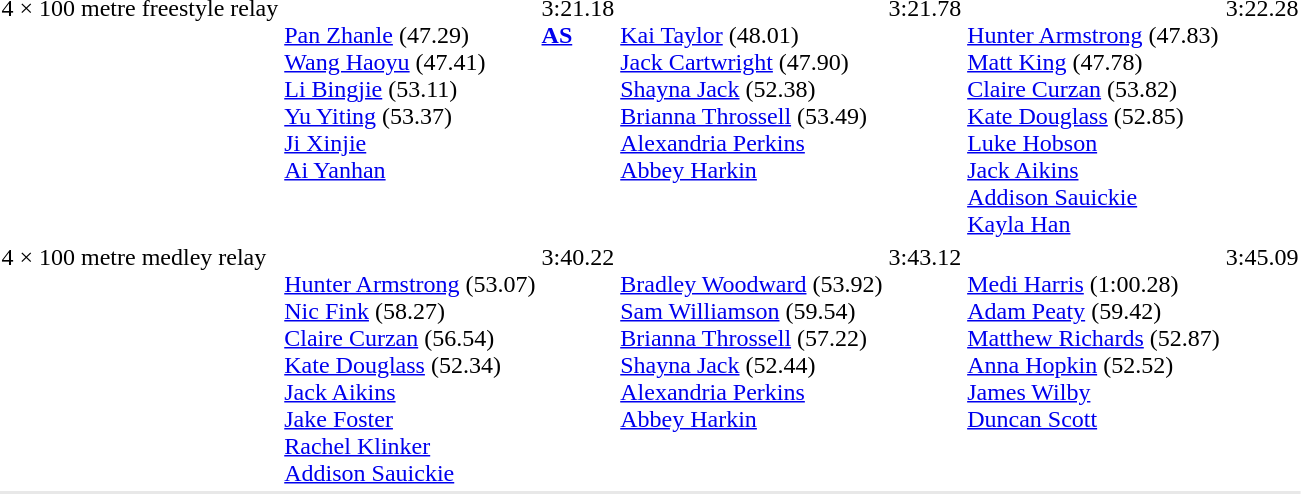<table>
<tr valign="top">
<td>4 × 100 metre freestyle relay<br></td>
<td><br><a href='#'>Pan Zhanle</a> (47.29)<br><a href='#'>Wang Haoyu</a> (47.41)<br><a href='#'>Li Bingjie</a> (53.11)<br><a href='#'>Yu Yiting</a> (53.37)<br><a href='#'>Ji Xinjie</a><br><a href='#'>Ai Yanhan</a></td>
<td>3:21.18<br><strong><a href='#'>AS</a></strong></td>
<td><br><a href='#'>Kai Taylor</a> (48.01)<br><a href='#'>Jack Cartwright</a> (47.90)<br><a href='#'>Shayna Jack</a> (52.38)<br><a href='#'>Brianna Throssell</a> (53.49)<br><a href='#'>Alexandria Perkins</a><br><a href='#'>Abbey Harkin</a></td>
<td>3:21.78</td>
<td><br><a href='#'>Hunter Armstrong</a> (47.83)<br><a href='#'>Matt King</a> (47.78)<br><a href='#'>Claire Curzan</a> (53.82)<br><a href='#'>Kate Douglass</a> (52.85)<br><a href='#'>Luke Hobson</a><br><a href='#'>Jack Aikins</a><br><a href='#'>Addison Sauickie</a><br><a href='#'>Kayla Han</a></td>
<td>3:22.28</td>
</tr>
<tr valign="top">
<td>4 × 100 metre medley relay<br></td>
<td><br><a href='#'>Hunter Armstrong</a> (53.07)<br><a href='#'>Nic Fink</a> (58.27)<br><a href='#'>Claire Curzan</a> (56.54)<br><a href='#'>Kate Douglass</a> (52.34)<br><a href='#'>Jack Aikins</a><br><a href='#'>Jake Foster</a><br><a href='#'>Rachel Klinker</a><br><a href='#'>Addison Sauickie</a></td>
<td>3:40.22</td>
<td><br><a href='#'>Bradley Woodward</a> (53.92)<br><a href='#'>Sam Williamson</a> (59.54)<br><a href='#'>Brianna Throssell</a> (57.22)<br><a href='#'>Shayna Jack</a> (52.44)<br><a href='#'>Alexandria Perkins</a><br><a href='#'>Abbey Harkin</a></td>
<td>3:43.12</td>
<td><br><a href='#'>Medi Harris</a> (1:00.28)<br><a href='#'>Adam Peaty</a> (59.42)<br><a href='#'>Matthew Richards</a> (52.87)<br><a href='#'>Anna Hopkin</a> (52.52)<br><a href='#'>James Wilby</a><br><a href='#'>Duncan Scott</a></td>
<td>3:45.09</td>
</tr>
<tr bgcolor= e8e8e8>
<td colspan=7></td>
</tr>
</table>
